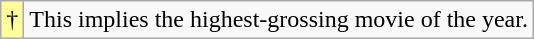<table class="wikitable">
<tr>
<td style="background-color:#FFFF99">†</td>
<td>This implies the highest-grossing movie of the year.</td>
</tr>
</table>
